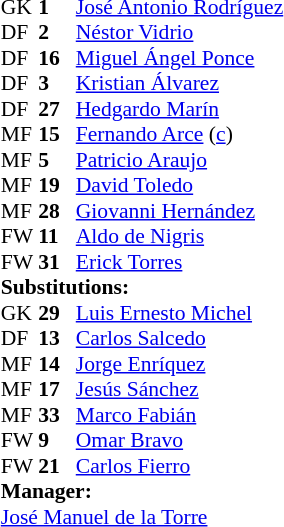<table style="font-size:90%" cellspacing=0 cellpadding=0 align=center>
<tr>
<th width=25></th>
<th width=25></th>
</tr>
<tr>
<td>GK</td>
<td><strong>1</strong></td>
<td> <a href='#'>José Antonio Rodríguez</a></td>
</tr>
<tr>
<td>DF</td>
<td><strong>2</strong></td>
<td> <a href='#'>Néstor Vidrio</a></td>
<td></td>
<td></td>
</tr>
<tr>
<td>DF</td>
<td><strong>16</strong></td>
<td> <a href='#'>Miguel Ángel Ponce</a></td>
<td></td>
<td></td>
</tr>
<tr>
<td>DF</td>
<td><strong>3</strong></td>
<td> <a href='#'>Kristian Álvarez</a></td>
</tr>
<tr>
<td>DF</td>
<td><strong>27</strong></td>
<td> <a href='#'>Hedgardo Marín</a></td>
<td></td>
</tr>
<tr>
<td>MF</td>
<td><strong>15</strong></td>
<td> <a href='#'>Fernando Arce</a> (<a href='#'>c</a>)</td>
</tr>
<tr>
<td>MF</td>
<td><strong>5</strong></td>
<td> <a href='#'>Patricio Araujo</a></td>
</tr>
<tr>
<td>MF</td>
<td><strong>19</strong></td>
<td> <a href='#'>David Toledo</a></td>
<td></td>
<td></td>
</tr>
<tr>
<td>MF</td>
<td><strong>28</strong></td>
<td> <a href='#'>Giovanni Hernández</a></td>
</tr>
<tr>
<td>FW</td>
<td><strong>11</strong></td>
<td> <a href='#'>Aldo de Nigris</a></td>
</tr>
<tr>
<td>FW</td>
<td><strong>31</strong></td>
<td> <a href='#'>Erick Torres</a></td>
</tr>
<tr>
<td colspan=3><strong>Substitutions:</strong></td>
</tr>
<tr>
<td>GK</td>
<td><strong>29</strong></td>
<td> <a href='#'>Luis Ernesto Michel</a></td>
</tr>
<tr>
<td>DF</td>
<td><strong>13</strong></td>
<td> <a href='#'>Carlos Salcedo</a></td>
</tr>
<tr>
<td>MF</td>
<td><strong>14</strong></td>
<td> <a href='#'>Jorge Enríquez</a></td>
</tr>
<tr>
<td>MF</td>
<td><strong>17</strong></td>
<td> <a href='#'>Jesús Sánchez</a></td>
<td></td>
<td></td>
</tr>
<tr>
<td>MF</td>
<td><strong>33</strong></td>
<td> <a href='#'>Marco Fabián</a></td>
<td></td>
<td></td>
</tr>
<tr>
<td>FW</td>
<td><strong>9</strong></td>
<td> <a href='#'>Omar Bravo</a></td>
</tr>
<tr>
<td>FW</td>
<td><strong>21</strong></td>
<td> <a href='#'>Carlos Fierro</a></td>
<td></td>
<td></td>
</tr>
<tr>
<td colspan=3><strong>Manager:</strong></td>
</tr>
<tr>
<td colspan=4> <a href='#'>José Manuel de la Torre</a></td>
</tr>
</table>
